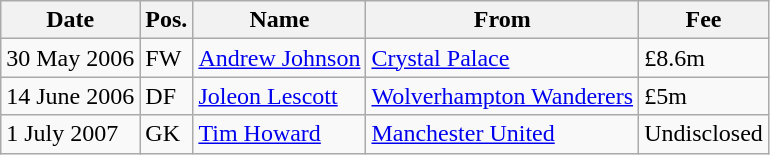<table class="wikitable">
<tr>
<th>Date</th>
<th>Pos.</th>
<th>Name</th>
<th>From</th>
<th>Fee</th>
</tr>
<tr>
<td>30 May 2006</td>
<td>FW</td>
<td> <a href='#'>Andrew Johnson</a></td>
<td> <a href='#'>Crystal Palace</a></td>
<td>£8.6m</td>
</tr>
<tr>
<td>14 June 2006</td>
<td>DF</td>
<td> <a href='#'>Joleon Lescott</a></td>
<td> <a href='#'>Wolverhampton Wanderers</a></td>
<td>£5m</td>
</tr>
<tr>
<td>1 July 2007</td>
<td>GK</td>
<td> <a href='#'>Tim Howard</a></td>
<td> <a href='#'>Manchester United</a></td>
<td>Undisclosed</td>
</tr>
</table>
